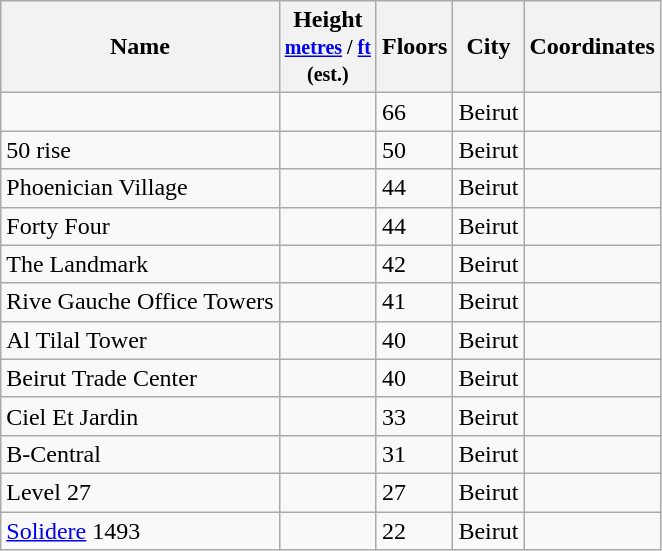<table class="wikitable sortable">
<tr>
<th>Name</th>
<th>Height<br><small><a href='#'>metres</a> / <a href='#'>ft</a></small><br><small>(est.)</small></th>
<th>Floors</th>
<th>City</th>
<th>Coordinates</th>
</tr>
<tr>
<td></td>
<td></td>
<td>66</td>
<td>Beirut</td>
<td></td>
</tr>
<tr>
<td>50 rise</td>
<td></td>
<td>50</td>
<td>Beirut</td>
<td></td>
</tr>
<tr>
<td>Phoenician Village</td>
<td></td>
<td>44</td>
<td>Beirut</td>
<td></td>
</tr>
<tr>
<td>Forty Four</td>
<td></td>
<td>44</td>
<td>Beirut</td>
<td></td>
</tr>
<tr>
<td>The Landmark</td>
<td></td>
<td>42</td>
<td>Beirut</td>
<td></td>
</tr>
<tr>
<td>Rive Gauche Office Towers</td>
<td></td>
<td>41</td>
<td>Beirut</td>
<td></td>
</tr>
<tr>
<td>Al Tilal Tower</td>
<td></td>
<td>40</td>
<td>Beirut</td>
<td></td>
</tr>
<tr>
<td>Beirut Trade Center</td>
<td></td>
<td>40</td>
<td>Beirut</td>
<td></td>
</tr>
<tr>
<td>Ciel Et Jardin</td>
<td></td>
<td>33</td>
<td>Beirut</td>
<td></td>
</tr>
<tr>
<td>B-Central</td>
<td></td>
<td>31</td>
<td>Beirut</td>
<td></td>
</tr>
<tr>
<td>Level 27</td>
<td></td>
<td>27</td>
<td>Beirut</td>
<td></td>
</tr>
<tr>
<td><a href='#'>Solidere</a> 1493</td>
<td></td>
<td>22</td>
<td>Beirut</td>
<td></td>
</tr>
</table>
